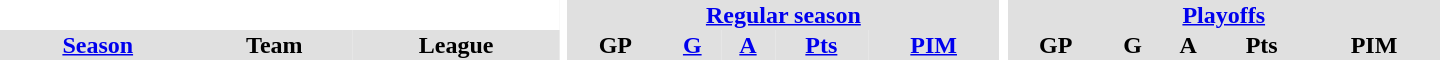<table border="0" cellpadding="1" cellspacing="0" style="text-align:center; width:60em">
<tr bgcolor="#e0e0e0">
<th colspan="3" bgcolor="#ffffff"></th>
<th rowspan="99" bgcolor="#ffffff"></th>
<th colspan="5"><a href='#'>Regular season</a></th>
<th rowspan="99" bgcolor="#ffffff"></th>
<th colspan="5"><a href='#'>Playoffs</a></th>
</tr>
<tr bgcolor="#e0e0e0">
<th><a href='#'>Season</a></th>
<th>Team</th>
<th>League</th>
<th>GP</th>
<th><a href='#'>G</a></th>
<th><a href='#'>A</a></th>
<th><a href='#'>Pts</a></th>
<th><a href='#'>PIM</a></th>
<th>GP</th>
<th>G</th>
<th>A</th>
<th>Pts</th>
<th>PIM</th>
</tr>
</table>
